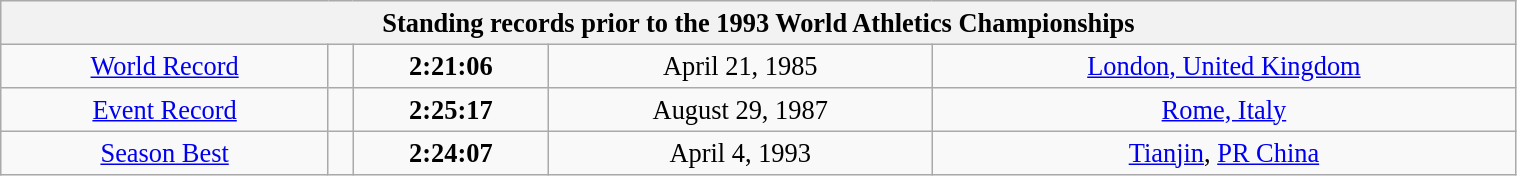<table class="wikitable" style=" text-align:center; font-size:110%;" width="80%">
<tr>
<th colspan="5">Standing records prior to the 1993 World Athletics Championships</th>
</tr>
<tr>
<td><a href='#'>World Record</a></td>
<td></td>
<td><strong>2:21:06</strong></td>
<td>April 21, 1985</td>
<td> <a href='#'>London, United Kingdom</a></td>
</tr>
<tr>
<td><a href='#'>Event Record</a></td>
<td></td>
<td><strong>2:25:17</strong></td>
<td>August 29, 1987</td>
<td> <a href='#'>Rome, Italy</a></td>
</tr>
<tr>
<td><a href='#'>Season Best</a></td>
<td></td>
<td><strong>2:24:07</strong></td>
<td>April 4, 1993</td>
<td> <a href='#'>Tianjin</a>, <a href='#'>PR China</a></td>
</tr>
</table>
